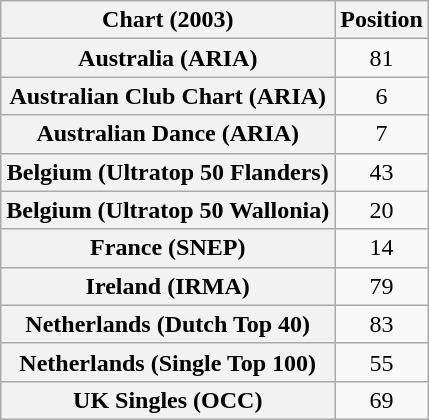<table class="wikitable plainrowheaders sortable" style="text-align:center">
<tr>
<th>Chart (2003)</th>
<th>Position</th>
</tr>
<tr>
<th scope="row">Australia (ARIA)</th>
<td>81</td>
</tr>
<tr>
<th scope="row">Australian Club Chart (ARIA)</th>
<td>6</td>
</tr>
<tr>
<th scope="row">Australian Dance (ARIA)</th>
<td>7</td>
</tr>
<tr>
<th scope="row">Belgium (Ultratop 50 Flanders)</th>
<td>43</td>
</tr>
<tr>
<th scope="row">Belgium (Ultratop 50 Wallonia)</th>
<td>20</td>
</tr>
<tr>
<th scope="row">France (SNEP)</th>
<td>14</td>
</tr>
<tr>
<th scope="row">Ireland (IRMA)</th>
<td>79</td>
</tr>
<tr>
<th scope="row">Netherlands (Dutch Top 40)</th>
<td>83</td>
</tr>
<tr>
<th scope="row">Netherlands (Single Top 100)</th>
<td>55</td>
</tr>
<tr>
<th scope="row">UK Singles (OCC)</th>
<td>69</td>
</tr>
</table>
